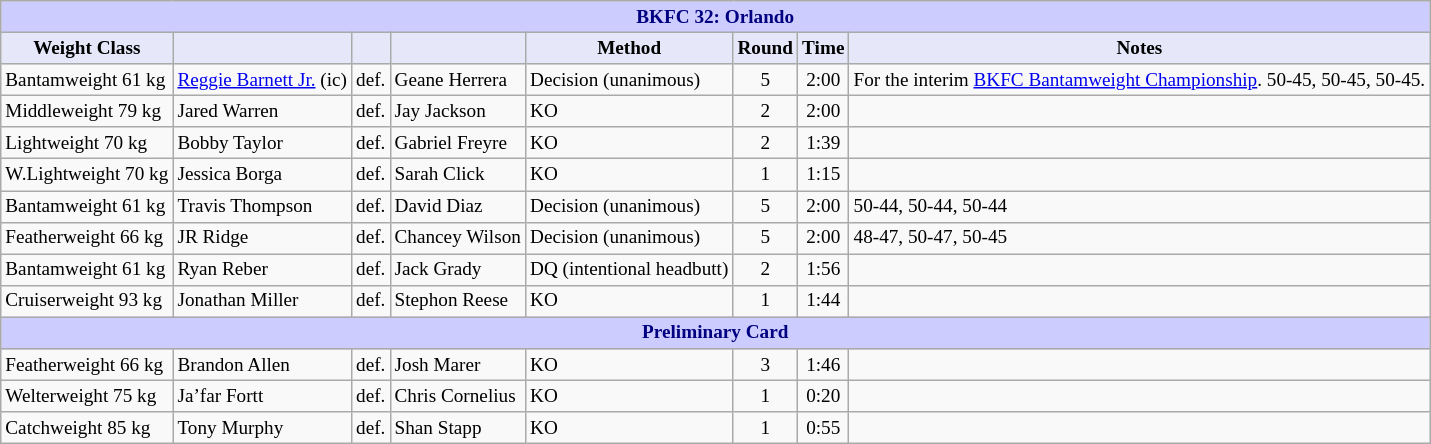<table class="wikitable" style="font-size: 80%;">
<tr>
<th colspan="8" style="background-color: #ccf; color: #000080; text-align: center;"><strong>BKFC 32: Orlando</strong></th>
</tr>
<tr>
<th colspan="1" style="background-color: #E6E8FA; color: #000000; text-align: center;">Weight Class</th>
<th colspan="1" style="background-color: #E6E8FA; color: #000000; text-align: center;"></th>
<th colspan="1" style="background-color: #E6E8FA; color: #000000; text-align: center;"></th>
<th colspan="1" style="background-color: #E6E8FA; color: #000000; text-align: center;"></th>
<th colspan="1" style="background-color: #E6E8FA; color: #000000; text-align: center;">Method</th>
<th colspan="1" style="background-color: #E6E8FA; color: #000000; text-align: center;">Round</th>
<th colspan="1" style="background-color: #E6E8FA; color: #000000; text-align: center;">Time</th>
<th colspan="1" style="background-color: #E6E8FA; color: #000000; text-align: center;">Notes</th>
</tr>
<tr>
<td>Bantamweight 61 kg</td>
<td> <a href='#'>Reggie Barnett Jr.</a> (ic)</td>
<td align=center>def.</td>
<td> Geane Herrera</td>
<td>Decision (unanimous)</td>
<td align=center>5</td>
<td align=center>2:00</td>
<td>For the interim <a href='#'>BKFC Bantamweight Championship</a>. 50-45, 50-45, 50-45.</td>
</tr>
<tr>
<td>Middleweight 79 kg</td>
<td> Jared Warren</td>
<td align=center>def.</td>
<td> Jay Jackson</td>
<td>KO</td>
<td align=center>2</td>
<td align=center>2:00</td>
<td></td>
</tr>
<tr>
<td>Lightweight 70 kg</td>
<td> Bobby Taylor</td>
<td align=center>def.</td>
<td> Gabriel Freyre</td>
<td>KO</td>
<td align=center>2</td>
<td align=center>1:39</td>
<td></td>
</tr>
<tr>
<td>W.Lightweight 70 kg</td>
<td> Jessica Borga</td>
<td align=center>def.</td>
<td> Sarah Click</td>
<td>KO</td>
<td align=center>1</td>
<td align=center>1:15</td>
<td></td>
</tr>
<tr>
<td>Bantamweight 61 kg</td>
<td> Travis Thompson</td>
<td align=center>def.</td>
<td> David Diaz</td>
<td>Decision (unanimous)</td>
<td align=center>5</td>
<td align=center>2:00</td>
<td>50-44, 50-44, 50-44</td>
</tr>
<tr>
<td>Featherweight 66 kg</td>
<td> JR Ridge</td>
<td align=center>def.</td>
<td> Chancey Wilson</td>
<td>Decision (unanimous)</td>
<td align=center>5</td>
<td align=center>2:00</td>
<td>48-47, 50-47, 50-45</td>
</tr>
<tr>
<td>Bantamweight 61 kg</td>
<td> Ryan Reber</td>
<td align=center>def.</td>
<td> Jack Grady</td>
<td>DQ (intentional headbutt)</td>
<td align=center>2</td>
<td align=center>1:56</td>
<td></td>
</tr>
<tr>
<td>Cruiserweight 93 kg</td>
<td> Jonathan Miller</td>
<td align=center>def.</td>
<td> Stephon Reese</td>
<td>KO</td>
<td align=center>1</td>
<td align=center>1:44</td>
<td></td>
</tr>
<tr>
<th colspan="8" style="background-color: #ccf; color: #000080; text-align: center;"><strong>Preliminary Card</strong></th>
</tr>
<tr>
<td>Featherweight 66 kg</td>
<td> Brandon Allen</td>
<td align=center>def.</td>
<td> Josh Marer</td>
<td>KO</td>
<td align=center>3</td>
<td align=center>1:46</td>
<td></td>
</tr>
<tr>
<td>Welterweight 75 kg</td>
<td> Ja’far Fortt</td>
<td align=center>def.</td>
<td> Chris Cornelius</td>
<td>KO</td>
<td align=center>1</td>
<td align=center>0:20</td>
<td></td>
</tr>
<tr>
<td>Catchweight 85 kg</td>
<td> Tony Murphy</td>
<td align=center>def.</td>
<td> Shan Stapp</td>
<td>KO</td>
<td align=center>1</td>
<td align=center>0:55</td>
<td></td>
</tr>
</table>
